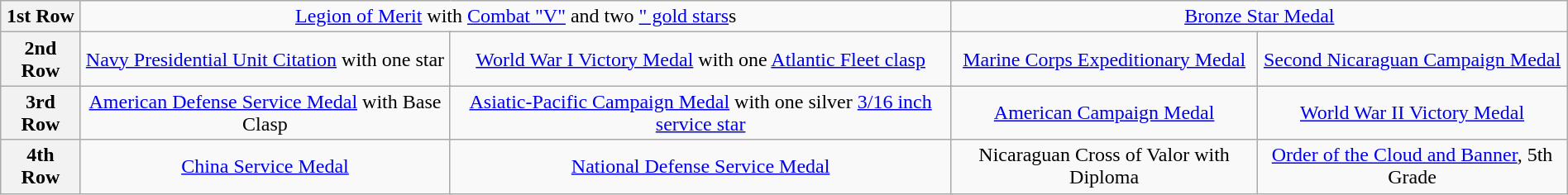<table class="wikitable" style="margin:1em auto; text-align:center;">
<tr>
<th>1st Row</th>
<td colspan="8"><a href='#'>Legion of Merit</a> with <a href='#'>Combat "V"</a> and two <a href='#'>" gold stars</a>s</td>
<td colspan="7"><a href='#'>Bronze Star Medal</a></td>
</tr>
<tr>
<th>2nd Row</th>
<td colspan="4"><a href='#'>Navy Presidential Unit Citation</a> with one star</td>
<td colspan="4"><a href='#'>World War I Victory Medal</a> with one <a href='#'>Atlantic Fleet clasp</a></td>
<td colspan="4"><a href='#'>Marine Corps Expeditionary Medal</a></td>
<td colspan="4"><a href='#'>Second Nicaraguan Campaign Medal</a></td>
</tr>
<tr>
<th>3rd Row</th>
<td colspan="4"><a href='#'>American Defense Service Medal</a> with Base Clasp</td>
<td colspan="4"><a href='#'>Asiatic-Pacific Campaign Medal</a> with one silver <a href='#'>3/16 inch service star</a></td>
<td colspan="4"><a href='#'>American Campaign Medal</a></td>
<td colspan="4"><a href='#'>World War II Victory Medal</a></td>
</tr>
<tr>
<th>4th Row</th>
<td colspan="4"><a href='#'>China Service Medal</a></td>
<td colspan="4"><a href='#'>National Defense Service Medal</a></td>
<td colspan="4">Nicaraguan Cross of Valor with Diploma</td>
<td colspan="4"><a href='#'>Order of the Cloud and Banner</a>, 5th Grade</td>
</tr>
</table>
